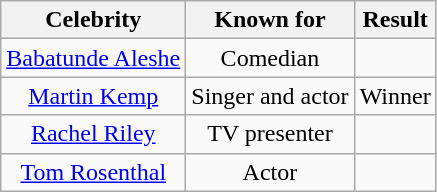<table class="wikitable" style="text-align:center">
<tr>
<th>Celebrity</th>
<th>Known for</th>
<th>Result</th>
</tr>
<tr>
<td><a href='#'>Babatunde Aleshe</a></td>
<td>Comedian</td>
<td></td>
</tr>
<tr>
<td><a href='#'>Martin Kemp</a></td>
<td>Singer and actor</td>
<td>Winner</td>
</tr>
<tr>
<td><a href='#'>Rachel Riley</a></td>
<td>TV presenter</td>
<td></td>
</tr>
<tr>
<td><a href='#'>Tom Rosenthal</a></td>
<td>Actor</td>
<td></td>
</tr>
</table>
